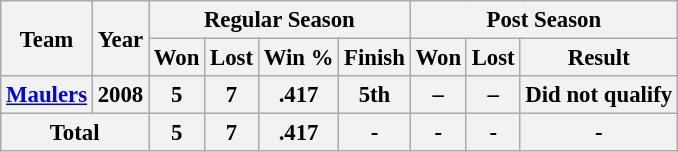<table class="wikitable" style="font-size: 95%; text-align:center;">
<tr>
<th rowspan="2">Team</th>
<th rowspan="2">Year</th>
<th colspan="4">Regular Season</th>
<th colspan="4">Post Season</th>
</tr>
<tr>
<th>Won</th>
<th>Lost</th>
<th>Win %</th>
<th>Finish</th>
<th>Won</th>
<th>Lost</th>
<th>Result</th>
</tr>
<tr>
<th><a href='#'>Maulers</a></th>
<th>2008</th>
<th>5</th>
<th>7</th>
<th>.417</th>
<th><strong>5th</strong></th>
<th>–</th>
<th>–</th>
<th>Did not qualify</th>
</tr>
<tr>
<th colspan="2"><strong>Total</strong></th>
<th><strong>5</strong></th>
<th><strong>7</strong></th>
<th><strong>.417</strong></th>
<th><strong>-</strong></th>
<th><strong>-</strong></th>
<th><strong>-</strong></th>
<th><strong>-</strong></th>
</tr>
</table>
